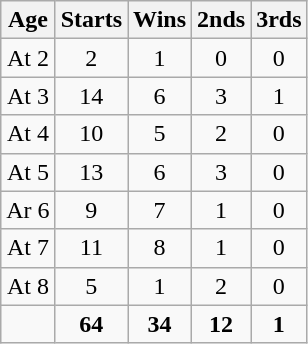<table class="wikitable" style="text-align: center">
<tr>
<th>Age</th>
<th>Starts</th>
<th>Wins</th>
<th>2nds</th>
<th>3rds</th>
</tr>
<tr>
<td>At 2</td>
<td>2</td>
<td>1</td>
<td>0</td>
<td>0</td>
</tr>
<tr>
<td>At 3</td>
<td>14</td>
<td>6</td>
<td>3</td>
<td>1</td>
</tr>
<tr>
<td>At 4</td>
<td>10</td>
<td>5</td>
<td>2</td>
<td>0</td>
</tr>
<tr>
<td>At 5</td>
<td>13</td>
<td>6</td>
<td>3</td>
<td>0</td>
</tr>
<tr>
<td>Ar 6</td>
<td>9</td>
<td>7</td>
<td>1</td>
<td>0</td>
</tr>
<tr>
<td>At 7</td>
<td>11</td>
<td>8</td>
<td>1</td>
<td>0</td>
</tr>
<tr>
<td>At 8</td>
<td>5</td>
<td>1</td>
<td>2</td>
<td>0</td>
</tr>
<tr>
<td></td>
<td><strong>64</strong></td>
<td><strong>34</strong></td>
<td><strong>12</strong></td>
<td><strong>1</strong></td>
</tr>
</table>
